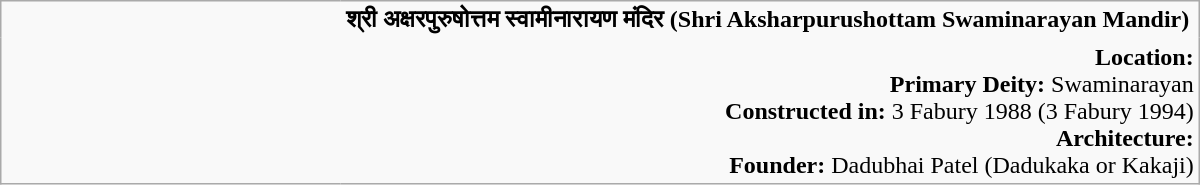<table class="wikitable plain" border="0" width="800">
<tr>
<td width="220px" rowspan="2" style="border:none;"></td>
<td valign="top" colspan=2 style="border:none;"><strong>श्री अक्षरपुरुषोत्तम स्वामीनारायण मंदिर (Shri Aksharpurushottam Swaminarayan Mandir)</strong></td>
</tr>
<tr>
<td valign="top" style="text-align:right; border:none;"><strong>Location:</strong>  <br><strong>Primary Deity:</strong> Swaminarayan <br><strong>Constructed in:</strong> 3 Fabury 1988 (3 Fabury 1994) <br><strong>Architecture:</strong><br><strong>Founder:</strong> Dadubhai Patel (Dadukaka or Kakaji)</td>
</tr>
</table>
